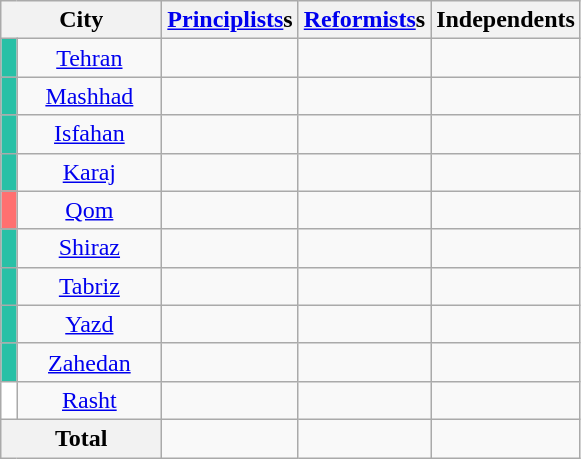<table class="wikitable" style="text-align:center;">
<tr>
<th colspan="2" style="width: 100px;">City</th>
<th><a href='#'>Principlists</a>s</th>
<th><a href='#'>Reformists</a>s</th>
<th>Independents</th>
</tr>
<tr>
<td style="background:#28c0a6;"></td>
<td><a href='#'>Tehran</a></td>
<td></td>
<td></td>
<td></td>
</tr>
<tr>
<td style="background:#28c0a6;"></td>
<td><a href='#'>Mashhad</a></td>
<td></td>
<td></td>
<td></td>
</tr>
<tr>
<td style="background:#28c0a6;"></td>
<td><a href='#'>Isfahan</a></td>
<td></td>
<td></td>
<td></td>
</tr>
<tr>
<td style="background:#28c0a6;"></td>
<td><a href='#'>Karaj</a></td>
<td></td>
<td></td>
<td></td>
</tr>
<tr>
<td style="background:#ff7070;"></td>
<td><a href='#'>Qom</a></td>
<td></td>
<td></td>
<td></td>
</tr>
<tr>
<td style="background:#28c0a6;"></td>
<td><a href='#'>Shiraz</a></td>
<td></td>
<td></td>
<td></td>
</tr>
<tr>
<td style="background:#28c0a6;"></td>
<td><a href='#'>Tabriz</a></td>
<td></td>
<td></td>
<td></td>
</tr>
<tr>
<td style="background:#28c0a6;"></td>
<td><a href='#'>Yazd</a></td>
<td></td>
<td></td>
<td></td>
</tr>
<tr>
<td style="background:#28c0a6;"></td>
<td><a href='#'>Zahedan</a></td>
<td></td>
<td></td>
<td></td>
</tr>
<tr>
<td style="background:#ffffff;"></td>
<td><a href='#'>Rasht</a></td>
<td></td>
<td></td>
<td></td>
</tr>
<tr>
<th colspan="2">Total</th>
<td></td>
<td></td>
<td></td>
</tr>
</table>
